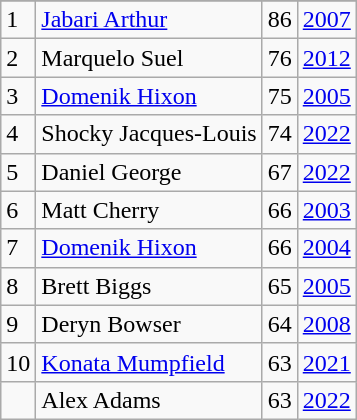<table class="wikitable">
<tr>
</tr>
<tr>
<td>1</td>
<td><a href='#'>Jabari Arthur</a></td>
<td>86</td>
<td><a href='#'>2007</a></td>
</tr>
<tr>
<td>2</td>
<td>Marquelo Suel</td>
<td>76</td>
<td><a href='#'>2012</a></td>
</tr>
<tr>
<td>3</td>
<td><a href='#'>Domenik Hixon</a></td>
<td>75</td>
<td><a href='#'>2005</a></td>
</tr>
<tr>
<td>4</td>
<td>Shocky Jacques-Louis</td>
<td>74</td>
<td><a href='#'>2022</a></td>
</tr>
<tr>
<td>5</td>
<td>Daniel George</td>
<td>67</td>
<td><a href='#'>2022</a></td>
</tr>
<tr>
<td>6</td>
<td>Matt Cherry</td>
<td>66</td>
<td><a href='#'>2003</a></td>
</tr>
<tr>
<td>7</td>
<td><a href='#'>Domenik Hixon</a></td>
<td>66</td>
<td><a href='#'>2004</a></td>
</tr>
<tr>
<td>8</td>
<td>Brett Biggs</td>
<td>65</td>
<td><a href='#'>2005</a></td>
</tr>
<tr>
<td>9</td>
<td>Deryn Bowser</td>
<td>64</td>
<td><a href='#'>2008</a></td>
</tr>
<tr>
<td>10</td>
<td><a href='#'>Konata Mumpfield</a></td>
<td>63</td>
<td><a href='#'>2021</a></td>
</tr>
<tr>
<td></td>
<td>Alex Adams</td>
<td>63</td>
<td><a href='#'>2022</a></td>
</tr>
</table>
